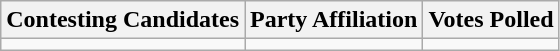<table class="wikitable sortable">
<tr>
<th>Contesting Candidates</th>
<th>Party Affiliation</th>
<th>Votes Polled</th>
</tr>
<tr>
<td></td>
<td></td>
<td></td>
</tr>
</table>
